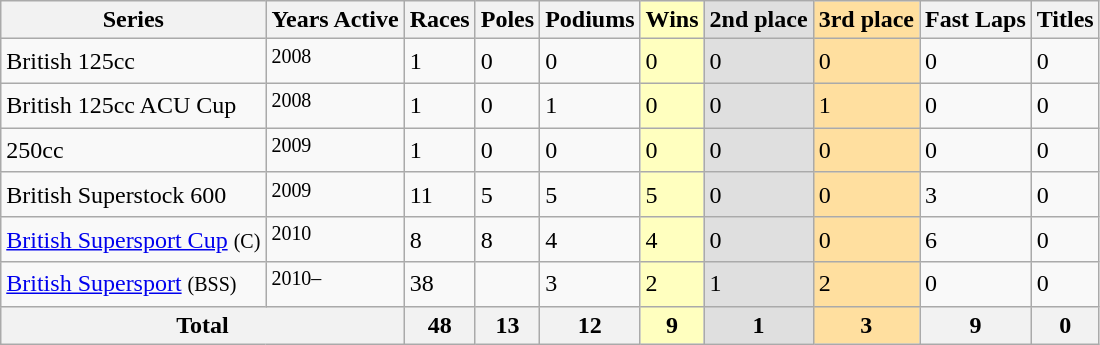<table class="wikitable">
<tr>
<th colspan=2>Series</th>
<th>Years Active</th>
<th>Races</th>
<th>Poles</th>
<th>Podiums</th>
<td style="background:#ffffbf;"><strong>Wins</strong></td>
<td style="background:#DFDFDF;"><strong>2nd place</strong></td>
<td style="background:#FFDF9F;"><strong>3rd place</strong></td>
<th>Fast Laps</th>
<th>Titles</th>
</tr>
<tr>
<td colspan=2>British 125cc</td>
<td><sup>2008</sup></td>
<td>1</td>
<td>0</td>
<td>0</td>
<td style="background:#ffffbf;">0</td>
<td style="background:#DFDFDF;">0</td>
<td style="background:#FFDF9F;">0</td>
<td>0</td>
<td>0</td>
</tr>
<tr>
<td colspan=2>British 125cc ACU Cup</td>
<td><sup>2008</sup></td>
<td>1</td>
<td>0</td>
<td>1</td>
<td style="background:#ffffbf;">0</td>
<td style="background:#DFDFDF;">0</td>
<td style="background:#FFDF9F;">1</td>
<td>0</td>
<td>0</td>
</tr>
<tr>
<td colspan=2>250cc</td>
<td><sup>2009</sup></td>
<td>1</td>
<td>0</td>
<td>0</td>
<td style="background:#ffffbf;">0</td>
<td style="background:#DFDFDF;">0</td>
<td style="background:#FFDF9F;">0</td>
<td>0</td>
<td>0</td>
</tr>
<tr>
<td colspan=2>British Superstock 600</td>
<td><sup>2009</sup></td>
<td>11</td>
<td>5</td>
<td>5</td>
<td style="background:#ffffbf;">5</td>
<td style="background:#DFDFDF;">0</td>
<td style="background:#FFDF9F;">0</td>
<td>3</td>
<td>0</td>
</tr>
<tr>
<td colspan=2><a href='#'>British Supersport Cup</a> <small>(<span>C</span>)</small></td>
<td><sup>2010</sup></td>
<td>8</td>
<td>8</td>
<td>4</td>
<td style="background:#ffffbf;">4</td>
<td style="background:#DFDFDF;">0</td>
<td style="background:#FFDF9F;">0</td>
<td>6</td>
<td>0</td>
</tr>
<tr>
<td colspan=2><a href='#'>British Supersport</a> <small>(BSS)</small></td>
<td><sup>2010–</sup></td>
<td>38</td>
<td></td>
<td>3</td>
<td style="background:#ffffbf;">2</td>
<td style="background:#DFDFDF;">1</td>
<td style="background:#FFDF9F;">2</td>
<td>0</td>
<td>0</td>
</tr>
<tr>
<th colspan=3>Total</th>
<th>48</th>
<th>13</th>
<th>12</th>
<th style="background:#ffffbf;">9</th>
<th style="background:#DFDFDF;">1</th>
<th style="background:#FFDF9F;">3</th>
<th>9</th>
<th>0</th>
</tr>
</table>
